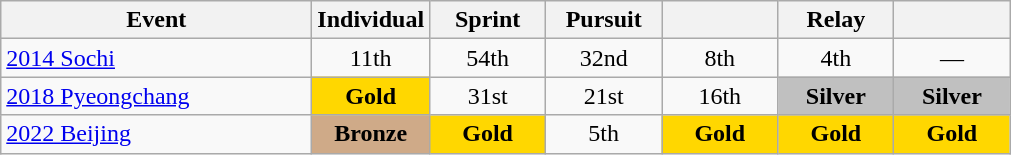<table class="wikitable" style="text-align: center;">
<tr ">
<th style="width:200px;">Event</th>
<th style="width:70px;">Individual</th>
<th style="width:70px;">Sprint</th>
<th style="width:70px;">Pursuit</th>
<th style="width:70px;"></th>
<th style="width:70px;">Relay</th>
<th style="width:70px;"></th>
</tr>
<tr>
<td align=left> <a href='#'>2014 Sochi</a></td>
<td>11th</td>
<td>54th</td>
<td>32nd</td>
<td>8th</td>
<td>4th</td>
<td>—</td>
</tr>
<tr>
<td align=left> <a href='#'>2018 Pyeongchang</a></td>
<td style="background:gold;"><strong>Gold</strong></td>
<td>31st</td>
<td>21st</td>
<td>16th</td>
<td style="background:silver;"><strong>Silver</strong></td>
<td style="background:silver;"><strong>Silver</strong></td>
</tr>
<tr>
<td align=left> <a href='#'>2022 Beijing</a></td>
<td style="background:#cfaa88;"><strong>Bronze</strong></td>
<td style="background:gold;"><strong>Gold</strong></td>
<td>5th</td>
<td style="background:gold;"><strong>Gold</strong></td>
<td style="background:gold;"><strong>Gold</strong></td>
<td style="background:gold;"><strong>Gold</strong></td>
</tr>
</table>
